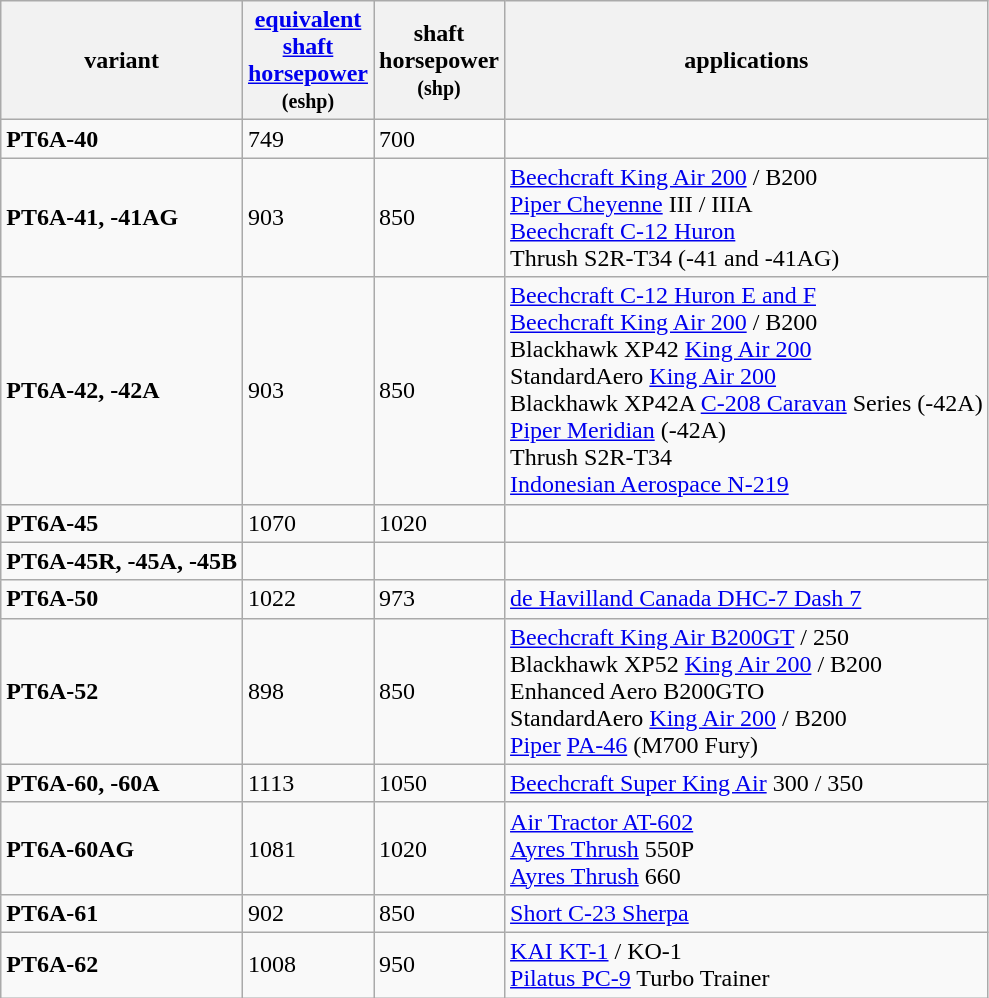<table class="wikitable sortable">
<tr>
<th>variant</th>
<th><a href='#'>equivalent<br>shaft<br>horsepower</a><br><small>(eshp)</small></th>
<th>shaft<br>horsepower<br><small>(shp)</small></th>
<th>applications</th>
</tr>
<tr>
<td><strong>PT6A-40</strong></td>
<td>749</td>
<td>700</td>
<td></td>
</tr>
<tr>
<td><strong>PT6A-41, -41AG</strong></td>
<td>903</td>
<td>850</td>
<td><a href='#'>Beechcraft King Air 200</a> / B200<br><a href='#'>Piper Cheyenne</a> III / IIIA<br><a href='#'>Beechcraft C-12 Huron</a><br>Thrush S2R-T34 (-41 and -41AG)</td>
</tr>
<tr>
<td><strong>PT6A-42, -42A</strong></td>
<td>903</td>
<td>850</td>
<td><a href='#'>Beechcraft C-12 Huron E and F</a><br><a href='#'>Beechcraft King Air 200</a> / B200<br>Blackhawk XP42 <a href='#'>King Air 200</a><br>StandardAero <a href='#'>King Air 200</a><br>Blackhawk XP42A <a href='#'>C-208 Caravan</a> Series (-42A)<br><a href='#'>Piper Meridian</a> (-42A)<br>Thrush S2R-T34<br><a href='#'>Indonesian Aerospace N-219</a></td>
</tr>
<tr>
<td><strong>PT6A-45</strong></td>
<td>1070</td>
<td>1020</td>
<td></td>
</tr>
<tr>
<td><strong>PT6A-45R, -45A, -45B</strong></td>
<td></td>
<td></td>
<td></td>
</tr>
<tr>
<td><strong>PT6A-50</strong></td>
<td>1022</td>
<td>973</td>
<td><a href='#'>de Havilland Canada DHC-7 Dash 7</a></td>
</tr>
<tr>
<td><strong>PT6A-52</strong></td>
<td>898</td>
<td>850</td>
<td><a href='#'>Beechcraft King Air B200GT</a> / 250<br>Blackhawk XP52 <a href='#'>King Air 200</a> / B200<br>Enhanced Aero B200GTO<br>StandardAero <a href='#'>King Air 200</a> / B200<br><a href='#'>Piper</a> <a href='#'>PA-46</a> (M700 Fury)</td>
</tr>
<tr>
<td><strong>PT6A-60, -60A</strong></td>
<td>1113</td>
<td>1050</td>
<td><a href='#'>Beechcraft Super King Air</a> 300 / 350</td>
</tr>
<tr>
<td><strong>PT6A-60AG</strong></td>
<td>1081</td>
<td>1020</td>
<td><a href='#'>Air Tractor AT-602</a><br><a href='#'>Ayres Thrush</a> 550P<br><a href='#'>Ayres Thrush</a> 660</td>
</tr>
<tr>
<td><strong>PT6A-61</strong></td>
<td>902</td>
<td>850</td>
<td><a href='#'>Short C-23 Sherpa</a></td>
</tr>
<tr>
<td><strong>PT6A-62</strong></td>
<td>1008</td>
<td>950</td>
<td><a href='#'>KAI KT-1</a> / KO-1<br><a href='#'>Pilatus PC-9</a> Turbo Trainer</td>
</tr>
</table>
